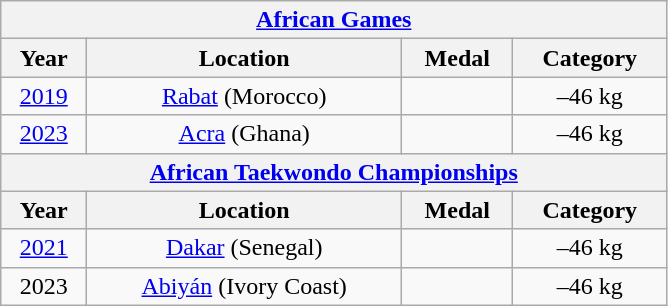<table class="wikitable center col2izq" style="text-align:center;width:445px;">
<tr>
<th colspan="4"><a href='#'>African Games</a></th>
</tr>
<tr>
<th>Year</th>
<th>Location</th>
<th>Medal</th>
<th>Category</th>
</tr>
<tr>
<td><a href='#'>2019</a></td>
<td><a href='#'>Rabat</a> (Morocco)</td>
<td></td>
<td>–46 kg</td>
</tr>
<tr>
<td><a href='#'>2023</a></td>
<td><a href='#'>Acra</a> (Ghana)</td>
<td></td>
<td>–46 kg</td>
</tr>
<tr>
<th colspan="4"><a href='#'>African Taekwondo Championships</a></th>
</tr>
<tr>
<th>Year</th>
<th>Location</th>
<th>Medal</th>
<th>Category</th>
</tr>
<tr>
<td><a href='#'>2021</a></td>
<td><a href='#'>Dakar</a> (Senegal)</td>
<td></td>
<td>–46 kg</td>
</tr>
<tr>
<td>2023</td>
<td><a href='#'>Abiyán</a> (Ivory Coast)</td>
<td></td>
<td>–46 kg</td>
</tr>
</table>
